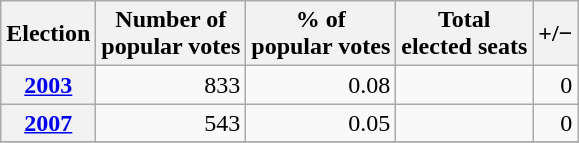<table class="wikitable" style="text-align: right;">
<tr align=center>
<th>Election</th>
<th>Number of<br>popular votes</th>
<th>% of<br>popular votes</th>
<th>Total<br>elected seats</th>
<th>+/−</th>
</tr>
<tr>
<th><a href='#'>2003</a></th>
<td>833</td>
<td>0.08</td>
<td></td>
<td>0</td>
</tr>
<tr>
<th><a href='#'>2007</a></th>
<td>543</td>
<td>0.05</td>
<td></td>
<td>0</td>
</tr>
<tr>
</tr>
</table>
